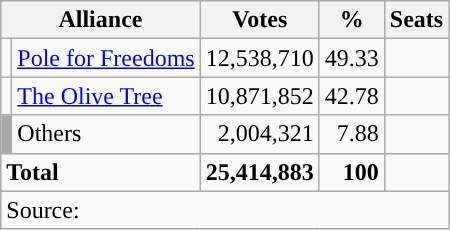<table class=wikitable style=text-align:right>
<tr>
<th colspan=2>Alliance</th>
<th>Votes</th>
<th>%</th>
<th>Seats</th>
</tr>
<tr>
<td style="background-color:"></td>
<td align=left><a href='#'>Pole for Freedoms</a></td>
<td>12,538,710</td>
<td>49.33</td>
<td></td>
</tr>
<tr>
<td style="background-color:"></td>
<td align=left><a href='#'>The Olive Tree</a></td>
<td>10,871,852</td>
<td>42.78</td>
<td></td>
</tr>
<tr>
<td style="background-color:darkgrey"></td>
<td align=left>Others</td>
<td>2,004,321</td>
<td>7.88</td>
<td></td>
</tr>
<tr>
<td colspan=2 align=left><strong>Total</strong></td>
<td><strong>25,414,883</strong></td>
<td><strong>100</strong></td>
<td></td>
</tr>
<tr>
<td align=left colspan=6>Source: </td>
</tr>
</table>
